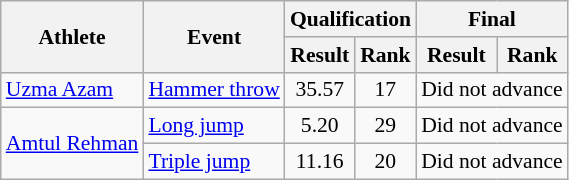<table class="wikitable" style="font-size:90%; text-align:center">
<tr>
<th rowspan="2">Athlete</th>
<th rowspan="2">Event</th>
<th colspan="2">Qualification</th>
<th colspan="2">Final</th>
</tr>
<tr>
<th>Result</th>
<th>Rank</th>
<th>Result</th>
<th>Rank</th>
</tr>
<tr>
<td align="left"><a href='#'>Uzma Azam</a></td>
<td align="left"><a href='#'>Hammer throw</a></td>
<td>35.57</td>
<td>17</td>
<td colspan="2">Did not advance</td>
</tr>
<tr>
<td align="left" rowspan=2><a href='#'>Amtul Rehman</a></td>
<td align="left"><a href='#'>Long jump</a></td>
<td>5.20</td>
<td>29</td>
<td colspan="2">Did not advance</td>
</tr>
<tr>
<td align="left"><a href='#'>Triple jump</a></td>
<td>11.16</td>
<td>20</td>
<td colspan="2">Did not advance</td>
</tr>
</table>
